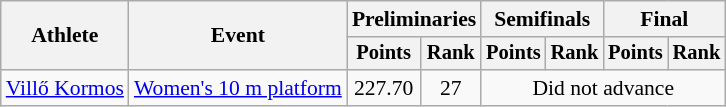<table class=wikitable style="font-size:90%">
<tr>
<th rowspan="2">Athlete</th>
<th rowspan="2">Event</th>
<th colspan="2">Preliminaries</th>
<th colspan="2">Semifinals</th>
<th colspan="2">Final</th>
</tr>
<tr style="font-size:95%">
<th>Points</th>
<th>Rank</th>
<th>Points</th>
<th>Rank</th>
<th>Points</th>
<th>Rank</th>
</tr>
<tr align=center>
<td align=left><a href='#'>Villő Kormos</a></td>
<td align=left><a href='#'>Women's 10 m platform</a></td>
<td>227.70</td>
<td>27</td>
<td colspan=4>Did not advance</td>
</tr>
</table>
